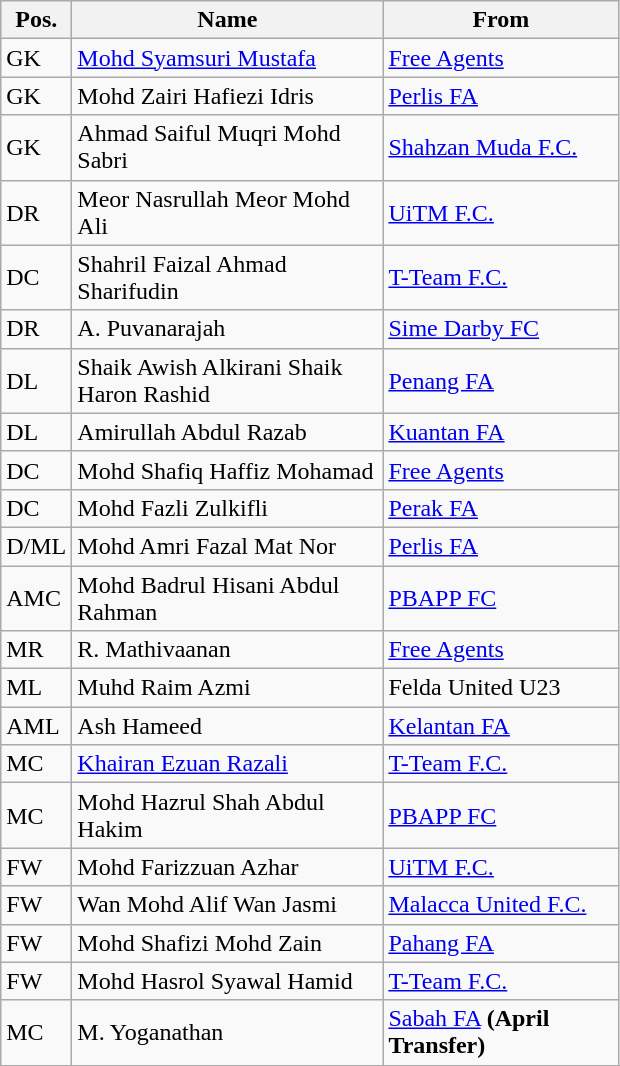<table class="wikitable">
<tr>
<th width= 25>Pos.</th>
<th width= 200>Name</th>
<th width= 150>From</th>
</tr>
<tr>
<td>GK</td>
<td> <a href='#'>Mohd Syamsuri Mustafa</a></td>
<td> <a href='#'>Free Agents</a></td>
</tr>
<tr>
<td>GK</td>
<td> Mohd Zairi Hafiezi Idris</td>
<td> <a href='#'>Perlis FA</a></td>
</tr>
<tr>
<td>GK</td>
<td> Ahmad Saiful Muqri Mohd Sabri</td>
<td> <a href='#'>Shahzan Muda F.C.</a></td>
</tr>
<tr>
<td>DR</td>
<td> Meor Nasrullah Meor Mohd Ali</td>
<td> <a href='#'>UiTM F.C.</a></td>
</tr>
<tr>
<td>DC</td>
<td> Shahril Faizal Ahmad Sharifudin</td>
<td> <a href='#'>T-Team F.C.</a></td>
</tr>
<tr>
<td>DR</td>
<td> A. Puvanarajah</td>
<td> <a href='#'>Sime Darby FC</a></td>
</tr>
<tr>
<td>DL</td>
<td> Shaik Awish Alkirani Shaik Haron Rashid</td>
<td> <a href='#'>Penang FA</a></td>
</tr>
<tr>
<td>DL</td>
<td> Amirullah Abdul Razab</td>
<td> <a href='#'>Kuantan FA</a></td>
</tr>
<tr>
<td>DC</td>
<td> Mohd Shafiq Haffiz Mohamad</td>
<td> <a href='#'>Free Agents</a></td>
</tr>
<tr>
<td>DC</td>
<td> Mohd Fazli Zulkifli</td>
<td> <a href='#'>Perak FA</a></td>
</tr>
<tr>
<td>D/ML</td>
<td> Mohd Amri Fazal Mat Nor</td>
<td> <a href='#'>Perlis FA</a></td>
</tr>
<tr>
<td>AMC</td>
<td>  Mohd Badrul Hisani Abdul Rahman</td>
<td> <a href='#'>PBAPP FC</a></td>
</tr>
<tr>
<td>MR</td>
<td> R. Mathivaanan</td>
<td> <a href='#'>Free Agents</a></td>
</tr>
<tr>
<td>ML</td>
<td> Muhd Raim Azmi</td>
<td> Felda United U23</td>
</tr>
<tr>
<td>AML</td>
<td> Ash Hameed</td>
<td> <a href='#'>Kelantan FA</a></td>
</tr>
<tr>
<td>MC</td>
<td> <a href='#'>Khairan Ezuan Razali</a></td>
<td> <a href='#'>T-Team F.C.</a></td>
</tr>
<tr>
<td>MC</td>
<td> Mohd Hazrul Shah Abdul Hakim</td>
<td> <a href='#'>PBAPP FC</a></td>
</tr>
<tr>
<td>FW</td>
<td> Mohd Farizzuan Azhar</td>
<td> <a href='#'>UiTM F.C.</a></td>
</tr>
<tr>
<td>FW</td>
<td> Wan Mohd Alif Wan Jasmi</td>
<td> <a href='#'>Malacca United F.C.</a></td>
</tr>
<tr>
<td>FW</td>
<td> Mohd Shafizi Mohd Zain</td>
<td> <a href='#'>Pahang FA</a></td>
</tr>
<tr>
<td>FW</td>
<td> Mohd Hasrol Syawal Hamid</td>
<td> <a href='#'>T-Team F.C.</a></td>
</tr>
<tr>
<td>MC</td>
<td> M. Yoganathan</td>
<td> <a href='#'>Sabah FA</a>  <strong>(April Transfer)</strong></td>
</tr>
<tr>
</tr>
</table>
